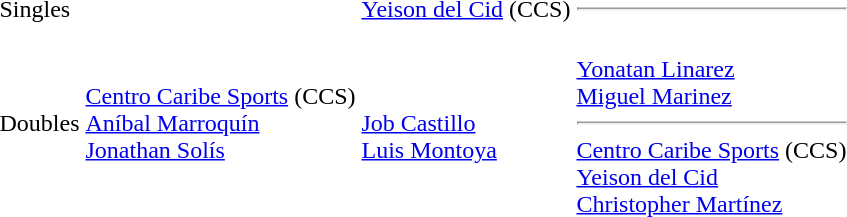<table>
<tr>
<td>Singles</td>
<td></td>
<td><a href='#'>Yeison del Cid</a> (CCS)</td>
<td><hr></td>
</tr>
<tr>
<td>Doubles</td>
<td><a href='#'>Centro Caribe Sports</a> (CCS)<br><a href='#'>Aníbal Marroquín</a><br><a href='#'>Jonathan Solís</a></td>
<td><br><a href='#'>Job Castillo</a><br><a href='#'>Luis Montoya</a></td>
<td><br><a href='#'>Yonatan Linarez</a><br><a href='#'>Miguel Marinez</a><hr><a href='#'>Centro Caribe Sports</a> (CCS)<br><a href='#'>Yeison del Cid</a><br><a href='#'>Christopher Martínez</a></td>
</tr>
</table>
